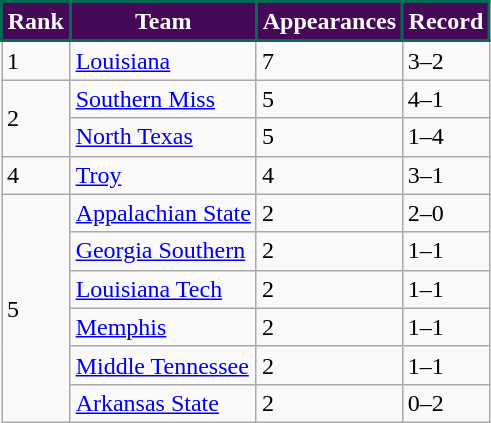<table class = "wikitable">
<tr>
<th style="background:#460957; color:#FFFFFF; border: 2px solid #046A52;">Rank</th>
<th style="background:#460957; color:#FFFFFF; border: 2px solid #046A52;">Team</th>
<th style="background:#460957; color:#FFFFFF; border: 2px solid #046A52;">Appearances</th>
<th style="background:#460957; color:#FFFFFF; border: 2px solid #046A52;">Record</th>
</tr>
<tr>
<td>1</td>
<td><a href='#'>Louisiana</a></td>
<td>7</td>
<td>3–2</td>
</tr>
<tr>
<td rowspan=2>2</td>
<td><a href='#'>Southern Miss</a></td>
<td>5</td>
<td>4–1</td>
</tr>
<tr>
<td><a href='#'>North Texas</a></td>
<td>5</td>
<td>1–4</td>
</tr>
<tr>
<td>4</td>
<td><a href='#'>Troy</a></td>
<td>4</td>
<td>3–1</td>
</tr>
<tr>
<td rowspan=6>5</td>
<td><a href='#'>Appalachian State</a></td>
<td>2</td>
<td>2–0</td>
</tr>
<tr>
<td><a href='#'>Georgia Southern</a></td>
<td>2</td>
<td>1–1</td>
</tr>
<tr>
<td><a href='#'>Louisiana Tech</a></td>
<td>2</td>
<td>1–1</td>
</tr>
<tr>
<td><a href='#'>Memphis</a></td>
<td>2</td>
<td>1–1</td>
</tr>
<tr>
<td><a href='#'>Middle Tennessee</a></td>
<td>2</td>
<td>1–1</td>
</tr>
<tr>
<td><a href='#'>Arkansas State</a></td>
<td>2</td>
<td>0–2</td>
</tr>
</table>
